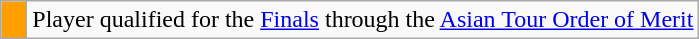<table class="wikitable">
<tr>
<td width=10px bgcolor=#FF9F00></td>
<td>Player qualified for the <a href='#'>Finals</a> through the <a href='#'>Asian Tour Order of Merit</a></td>
</tr>
</table>
